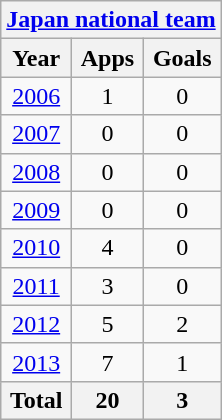<table class="wikitable" style="text-align:center">
<tr>
<th colspan=3><a href='#'>Japan national team</a></th>
</tr>
<tr>
<th>Year</th>
<th>Apps</th>
<th>Goals</th>
</tr>
<tr>
<td><a href='#'>2006</a></td>
<td>1</td>
<td>0</td>
</tr>
<tr>
<td><a href='#'>2007</a></td>
<td>0</td>
<td>0</td>
</tr>
<tr>
<td><a href='#'>2008</a></td>
<td>0</td>
<td>0</td>
</tr>
<tr>
<td><a href='#'>2009</a></td>
<td>0</td>
<td>0</td>
</tr>
<tr>
<td><a href='#'>2010</a></td>
<td>4</td>
<td>0</td>
</tr>
<tr>
<td><a href='#'>2011</a></td>
<td>3</td>
<td>0</td>
</tr>
<tr>
<td><a href='#'>2012</a></td>
<td>5</td>
<td>2</td>
</tr>
<tr>
<td><a href='#'>2013</a></td>
<td>7</td>
<td>1</td>
</tr>
<tr>
<th>Total</th>
<th>20</th>
<th>3</th>
</tr>
</table>
